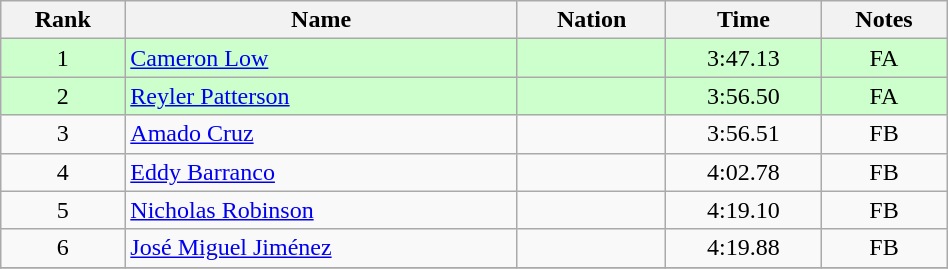<table class="wikitable sortable" style="text-align:center" width=50%>
<tr>
<th>Rank</th>
<th>Name</th>
<th>Nation</th>
<th>Time</th>
<th>Notes</th>
</tr>
<tr bgcolor=ccffcc>
<td>1</td>
<td align=left><a href='#'>Cameron Low</a></td>
<td align=left></td>
<td>3:47.13</td>
<td>FA</td>
</tr>
<tr bgcolor=ccffcc>
<td>2</td>
<td align=left><a href='#'>Reyler Patterson</a></td>
<td align=left></td>
<td>3:56.50</td>
<td>FA</td>
</tr>
<tr>
<td>3</td>
<td align=left><a href='#'>Amado Cruz</a></td>
<td align=left></td>
<td>3:56.51</td>
<td>FB</td>
</tr>
<tr>
<td>4</td>
<td align=left><a href='#'>Eddy Barranco</a></td>
<td align=left></td>
<td>4:02.78</td>
<td>FB</td>
</tr>
<tr>
<td>5</td>
<td align=left><a href='#'>Nicholas Robinson</a></td>
<td align=left></td>
<td>4:19.10</td>
<td>FB</td>
</tr>
<tr>
<td>6</td>
<td align=left><a href='#'>José Miguel Jiménez</a></td>
<td align=left></td>
<td>4:19.88</td>
<td>FB</td>
</tr>
<tr>
</tr>
</table>
